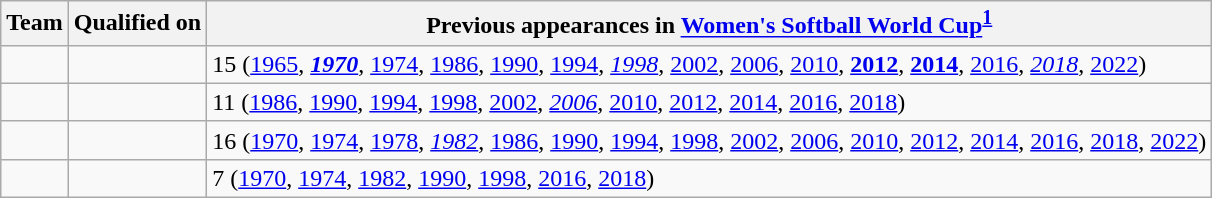<table class="wikitable sortable">
<tr>
<th>Team</th>
<th>Qualified on</th>
<th data-sort-type="number">Previous appearances in <a href='#'>Women's Softball World Cup</a><sup><strong><a href='#'>1</a></strong></sup></th>
</tr>
<tr>
<td></td>
<td></td>
<td>15 (<a href='#'>1965</a>, <strong><em><a href='#'>1970</a></em></strong>, <a href='#'>1974</a>, <a href='#'>1986</a>, <a href='#'>1990</a>, <a href='#'>1994</a>,  <em><a href='#'>1998</a></em>, <a href='#'>2002</a>, <a href='#'>2006</a>, <a href='#'>2010</a>, <strong><a href='#'>2012</a></strong>, <strong><a href='#'>2014</a></strong>, <a href='#'>2016</a>, <em><a href='#'>2018</a></em>, <a href='#'>2022</a>)</td>
</tr>
<tr>
<td></td>
<td></td>
<td>11 (<a href='#'>1986</a>, <a href='#'>1990</a>, <a href='#'>1994</a>,  <a href='#'>1998</a>, <a href='#'>2002</a>, <em><a href='#'>2006</a></em>, <a href='#'>2010</a>, <a href='#'>2012</a>, <a href='#'>2014</a>, <a href='#'>2016</a>, <a href='#'>2018</a>)</td>
</tr>
<tr>
<td></td>
<td></td>
<td>16 (<a href='#'>1970</a>, <a href='#'>1974</a>, <a href='#'>1978</a>, <em><a href='#'>1982</a></em>, <a href='#'>1986</a>, <a href='#'>1990</a>, <a href='#'>1994</a>,  <a href='#'>1998</a>, <a href='#'>2002</a>, <a href='#'>2006</a>, <a href='#'>2010</a>, <a href='#'>2012</a>, <a href='#'>2014</a>, <a href='#'>2016</a>, <a href='#'>2018</a>, <a href='#'>2022</a>)</td>
</tr>
<tr>
<td></td>
<td></td>
<td>7 (<a href='#'>1970</a>, <a href='#'>1974</a>, <a href='#'>1982</a>, <a href='#'>1990</a>, <a href='#'>1998</a>, <a href='#'>2016</a>, <a href='#'>2018</a>)</td>
</tr>
</table>
